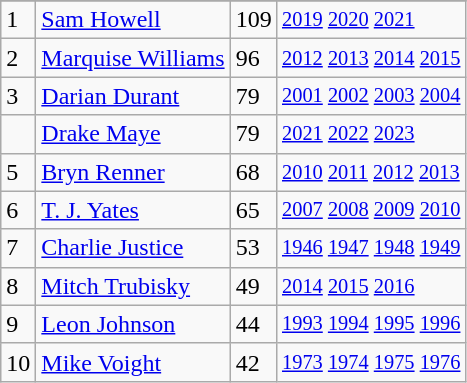<table class="wikitable">
<tr>
</tr>
<tr>
<td>1</td>
<td><a href='#'>Sam Howell</a></td>
<td><abbr>109</abbr></td>
<td style="font-size:85%;"><a href='#'>2019</a> <a href='#'>2020</a> <a href='#'>2021</a></td>
</tr>
<tr>
<td>2</td>
<td><a href='#'>Marquise Williams</a></td>
<td><abbr>96</abbr></td>
<td style="font-size:85%;"><a href='#'>2012</a> <a href='#'>2013</a> <a href='#'>2014</a> <a href='#'>2015</a></td>
</tr>
<tr>
<td>3</td>
<td><a href='#'>Darian Durant</a></td>
<td><abbr>79</abbr></td>
<td style="font-size:85%;"><a href='#'>2001</a> <a href='#'>2002</a> <a href='#'>2003</a> <a href='#'>2004</a></td>
</tr>
<tr>
<td></td>
<td><a href='#'>Drake Maye</a></td>
<td><abbr>79</abbr></td>
<td style="font-size:85%;"><a href='#'>2021</a> <a href='#'>2022</a> <a href='#'>2023</a></td>
</tr>
<tr>
<td>5</td>
<td><a href='#'>Bryn Renner</a></td>
<td><abbr>68</abbr></td>
<td style="font-size:85%;"><a href='#'>2010</a> <a href='#'>2011</a> <a href='#'>2012</a> <a href='#'>2013</a></td>
</tr>
<tr>
<td>6</td>
<td><a href='#'>T. J. Yates</a></td>
<td><abbr>65</abbr></td>
<td style="font-size:85%;"><a href='#'>2007</a> <a href='#'>2008</a> <a href='#'>2009</a> <a href='#'>2010</a></td>
</tr>
<tr>
<td>7</td>
<td><a href='#'>Charlie Justice</a></td>
<td><abbr>53</abbr></td>
<td style="font-size:85%;"><a href='#'>1946</a> <a href='#'>1947</a> <a href='#'>1948</a> <a href='#'>1949</a></td>
</tr>
<tr>
<td>8</td>
<td><a href='#'>Mitch Trubisky</a></td>
<td><abbr>49</abbr></td>
<td style="font-size:85%;"><a href='#'>2014</a> <a href='#'>2015</a> <a href='#'>2016</a></td>
</tr>
<tr>
<td>9</td>
<td><a href='#'>Leon Johnson</a></td>
<td><abbr>44</abbr></td>
<td style="font-size:85%;"><a href='#'>1993</a> <a href='#'>1994</a> <a href='#'>1995</a> <a href='#'>1996</a></td>
</tr>
<tr>
<td>10</td>
<td><a href='#'>Mike Voight</a></td>
<td><abbr>42</abbr></td>
<td style="font-size:85%;"><a href='#'>1973</a> <a href='#'>1974</a> <a href='#'>1975</a> <a href='#'>1976</a></td>
</tr>
</table>
